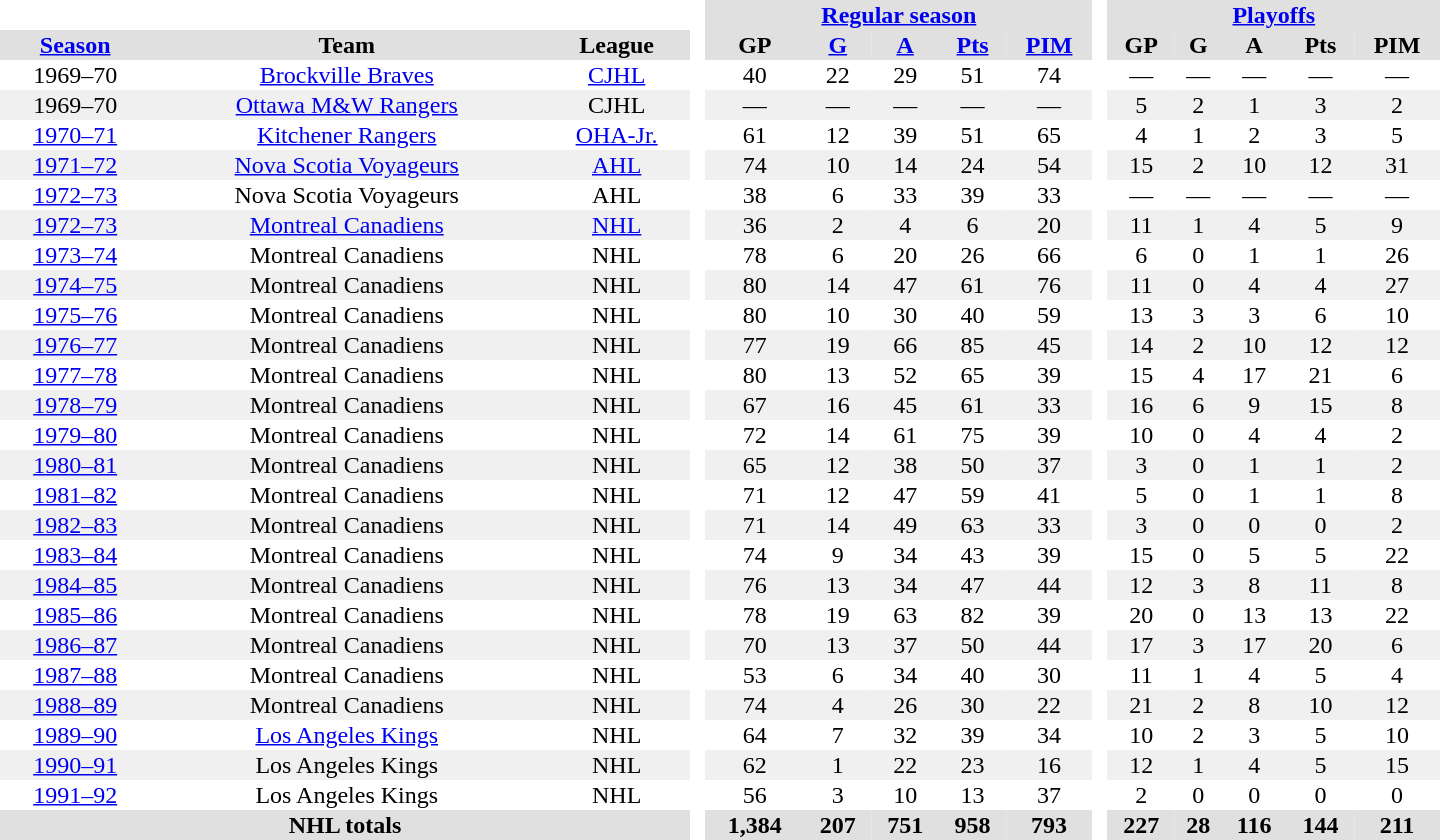<table border="0" cellpadding="1" cellspacing="0" style="text-align:center; width:60em;">
<tr style="background:#e0e0e0;">
<th colspan="3"  bgcolor="#ffffff"> </th>
<th rowspan="99" bgcolor="#ffffff"> </th>
<th colspan="5"><a href='#'>Regular season</a></th>
<th rowspan="99" bgcolor="#ffffff"> </th>
<th colspan="5"><a href='#'>Playoffs</a></th>
</tr>
<tr style="background:#e0e0e0;">
<th><a href='#'>Season</a></th>
<th>Team</th>
<th>League</th>
<th>GP</th>
<th><a href='#'>G</a></th>
<th><a href='#'>A</a></th>
<th><a href='#'>Pts</a></th>
<th><a href='#'>PIM</a></th>
<th>GP</th>
<th>G</th>
<th>A</th>
<th>Pts</th>
<th>PIM</th>
</tr>
<tr>
<td>1969–70</td>
<td><a href='#'>Brockville Braves</a></td>
<td><a href='#'>CJHL</a></td>
<td>40</td>
<td>22</td>
<td>29</td>
<td>51</td>
<td>74</td>
<td>—</td>
<td>—</td>
<td>—</td>
<td>—</td>
<td>—</td>
</tr>
<tr style="background:#f0f0f0;">
<td>1969–70</td>
<td><a href='#'>Ottawa M&W Rangers</a></td>
<td>CJHL</td>
<td>—</td>
<td>—</td>
<td>—</td>
<td>—</td>
<td>—</td>
<td>5</td>
<td>2</td>
<td>1</td>
<td>3</td>
<td>2</td>
</tr>
<tr>
<td><a href='#'>1970–71</a></td>
<td><a href='#'>Kitchener Rangers</a></td>
<td><a href='#'>OHA-Jr.</a></td>
<td>61</td>
<td>12</td>
<td>39</td>
<td>51</td>
<td>65</td>
<td>4</td>
<td>1</td>
<td>2</td>
<td>3</td>
<td>5</td>
</tr>
<tr style="background:#f0f0f0;">
<td><a href='#'>1971–72</a></td>
<td><a href='#'>Nova Scotia Voyageurs</a></td>
<td><a href='#'>AHL</a></td>
<td>74</td>
<td>10</td>
<td>14</td>
<td>24</td>
<td>54</td>
<td>15</td>
<td>2</td>
<td>10</td>
<td>12</td>
<td>31</td>
</tr>
<tr>
<td><a href='#'>1972–73</a></td>
<td>Nova Scotia Voyageurs</td>
<td>AHL</td>
<td>38</td>
<td>6</td>
<td>33</td>
<td>39</td>
<td>33</td>
<td>—</td>
<td>—</td>
<td>—</td>
<td>—</td>
<td>—</td>
</tr>
<tr style="background:#f0f0f0;">
<td><a href='#'>1972–73</a></td>
<td><a href='#'>Montreal Canadiens</a></td>
<td><a href='#'>NHL</a></td>
<td>36</td>
<td>2</td>
<td>4</td>
<td>6</td>
<td>20</td>
<td>11</td>
<td>1</td>
<td>4</td>
<td>5</td>
<td>9</td>
</tr>
<tr>
<td><a href='#'>1973–74</a></td>
<td>Montreal Canadiens</td>
<td>NHL</td>
<td>78</td>
<td>6</td>
<td>20</td>
<td>26</td>
<td>66</td>
<td>6</td>
<td>0</td>
<td>1</td>
<td>1</td>
<td>26</td>
</tr>
<tr style="background:#f0f0f0;">
<td><a href='#'>1974–75</a></td>
<td>Montreal Canadiens</td>
<td>NHL</td>
<td>80</td>
<td>14</td>
<td>47</td>
<td>61</td>
<td>76</td>
<td>11</td>
<td>0</td>
<td>4</td>
<td>4</td>
<td>27</td>
</tr>
<tr>
<td><a href='#'>1975–76</a></td>
<td>Montreal Canadiens</td>
<td>NHL</td>
<td>80</td>
<td>10</td>
<td>30</td>
<td>40</td>
<td>59</td>
<td>13</td>
<td>3</td>
<td>3</td>
<td>6</td>
<td>10</td>
</tr>
<tr style="background:#f0f0f0;">
<td><a href='#'>1976–77</a></td>
<td>Montreal Canadiens</td>
<td>NHL</td>
<td>77</td>
<td>19</td>
<td>66</td>
<td>85</td>
<td>45</td>
<td>14</td>
<td>2</td>
<td>10</td>
<td>12</td>
<td>12</td>
</tr>
<tr>
<td><a href='#'>1977–78</a></td>
<td>Montreal Canadiens</td>
<td>NHL</td>
<td>80</td>
<td>13</td>
<td>52</td>
<td>65</td>
<td>39</td>
<td>15</td>
<td>4</td>
<td>17</td>
<td>21</td>
<td>6</td>
</tr>
<tr style="background:#f0f0f0;">
<td><a href='#'>1978–79</a></td>
<td>Montreal Canadiens</td>
<td>NHL</td>
<td>67</td>
<td>16</td>
<td>45</td>
<td>61</td>
<td>33</td>
<td>16</td>
<td>6</td>
<td>9</td>
<td>15</td>
<td>8</td>
</tr>
<tr>
<td><a href='#'>1979–80</a></td>
<td>Montreal Canadiens</td>
<td>NHL</td>
<td>72</td>
<td>14</td>
<td>61</td>
<td>75</td>
<td>39</td>
<td>10</td>
<td>0</td>
<td>4</td>
<td>4</td>
<td>2</td>
</tr>
<tr style="background:#f0f0f0;">
<td><a href='#'>1980–81</a></td>
<td>Montreal Canadiens</td>
<td>NHL</td>
<td>65</td>
<td>12</td>
<td>38</td>
<td>50</td>
<td>37</td>
<td>3</td>
<td>0</td>
<td>1</td>
<td>1</td>
<td>2</td>
</tr>
<tr>
<td><a href='#'>1981–82</a></td>
<td>Montreal Canadiens</td>
<td>NHL</td>
<td>71</td>
<td>12</td>
<td>47</td>
<td>59</td>
<td>41</td>
<td>5</td>
<td>0</td>
<td>1</td>
<td>1</td>
<td>8</td>
</tr>
<tr style="background:#f0f0f0;">
<td><a href='#'>1982–83</a></td>
<td>Montreal Canadiens</td>
<td>NHL</td>
<td>71</td>
<td>14</td>
<td>49</td>
<td>63</td>
<td>33</td>
<td>3</td>
<td>0</td>
<td>0</td>
<td>0</td>
<td>2</td>
</tr>
<tr>
<td><a href='#'>1983–84</a></td>
<td>Montreal Canadiens</td>
<td>NHL</td>
<td>74</td>
<td>9</td>
<td>34</td>
<td>43</td>
<td>39</td>
<td>15</td>
<td>0</td>
<td>5</td>
<td>5</td>
<td>22</td>
</tr>
<tr style="background:#f0f0f0;">
<td><a href='#'>1984–85</a></td>
<td>Montreal Canadiens</td>
<td>NHL</td>
<td>76</td>
<td>13</td>
<td>34</td>
<td>47</td>
<td>44</td>
<td>12</td>
<td>3</td>
<td>8</td>
<td>11</td>
<td>8</td>
</tr>
<tr>
<td><a href='#'>1985–86</a></td>
<td>Montreal Canadiens</td>
<td>NHL</td>
<td>78</td>
<td>19</td>
<td>63</td>
<td>82</td>
<td>39</td>
<td>20</td>
<td>0</td>
<td>13</td>
<td>13</td>
<td>22</td>
</tr>
<tr style="background:#f0f0f0;">
<td><a href='#'>1986–87</a></td>
<td>Montreal Canadiens</td>
<td>NHL</td>
<td>70</td>
<td>13</td>
<td>37</td>
<td>50</td>
<td>44</td>
<td>17</td>
<td>3</td>
<td>17</td>
<td>20</td>
<td>6</td>
</tr>
<tr>
<td><a href='#'>1987–88</a></td>
<td>Montreal Canadiens</td>
<td>NHL</td>
<td>53</td>
<td>6</td>
<td>34</td>
<td>40</td>
<td>30</td>
<td>11</td>
<td>1</td>
<td>4</td>
<td>5</td>
<td>4</td>
</tr>
<tr style="background:#f0f0f0;">
<td><a href='#'>1988–89</a></td>
<td>Montreal Canadiens</td>
<td>NHL</td>
<td>74</td>
<td>4</td>
<td>26</td>
<td>30</td>
<td>22</td>
<td>21</td>
<td>2</td>
<td>8</td>
<td>10</td>
<td>12</td>
</tr>
<tr>
<td><a href='#'>1989–90</a></td>
<td><a href='#'>Los Angeles Kings</a></td>
<td>NHL</td>
<td>64</td>
<td>7</td>
<td>32</td>
<td>39</td>
<td>34</td>
<td>10</td>
<td>2</td>
<td>3</td>
<td>5</td>
<td>10</td>
</tr>
<tr style="background:#f0f0f0;">
<td><a href='#'>1990–91</a></td>
<td>Los Angeles Kings</td>
<td>NHL</td>
<td>62</td>
<td>1</td>
<td>22</td>
<td>23</td>
<td>16</td>
<td>12</td>
<td>1</td>
<td>4</td>
<td>5</td>
<td>15</td>
</tr>
<tr>
<td><a href='#'>1991–92</a></td>
<td>Los Angeles Kings</td>
<td>NHL</td>
<td>56</td>
<td>3</td>
<td>10</td>
<td>13</td>
<td>37</td>
<td>2</td>
<td>0</td>
<td>0</td>
<td>0</td>
<td>0</td>
</tr>
<tr style="background:#e0e0e0;">
<th colspan="3">NHL totals</th>
<th>1,384</th>
<th>207</th>
<th>751</th>
<th>958</th>
<th>793</th>
<th>227</th>
<th>28</th>
<th>116</th>
<th>144</th>
<th>211</th>
</tr>
</table>
